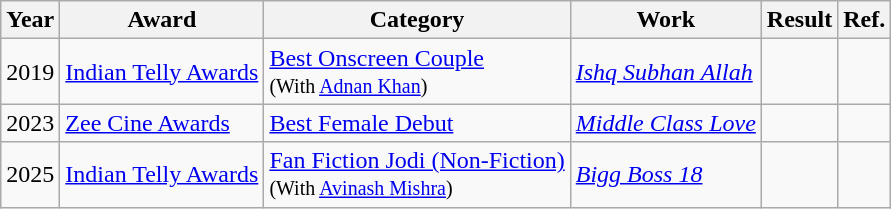<table class="wikitable unsortable">
<tr>
<th>Year</th>
<th>Award</th>
<th>Category</th>
<th>Work</th>
<th>Result</th>
<th>Ref.</th>
</tr>
<tr>
<td>2019</td>
<td><a href='#'>Indian Telly Awards</a></td>
<td><a href='#'>Best Onscreen Couple</a><br><small>(With <a href='#'>Adnan Khan</a>)</small></td>
<td><em><a href='#'>Ishq Subhan Allah</a></em></td>
<td></td>
<td></td>
</tr>
<tr>
<td>2023</td>
<td><a href='#'>Zee Cine Awards</a></td>
<td><a href='#'>Best Female Debut</a></td>
<td><em><a href='#'>Middle Class Love</a></em></td>
<td></td>
<td></td>
</tr>
<tr>
<td>2025</td>
<td><a href='#'>Indian Telly Awards</a></td>
<td><a href='#'>Fan Fiction Jodi (Non-Fiction)</a> <br><small>(With <a href='#'>Avinash Mishra</a>)</small></td>
<td><em><a href='#'>Bigg Boss 18</a></em></td>
<td></td>
<td></td>
</tr>
</table>
